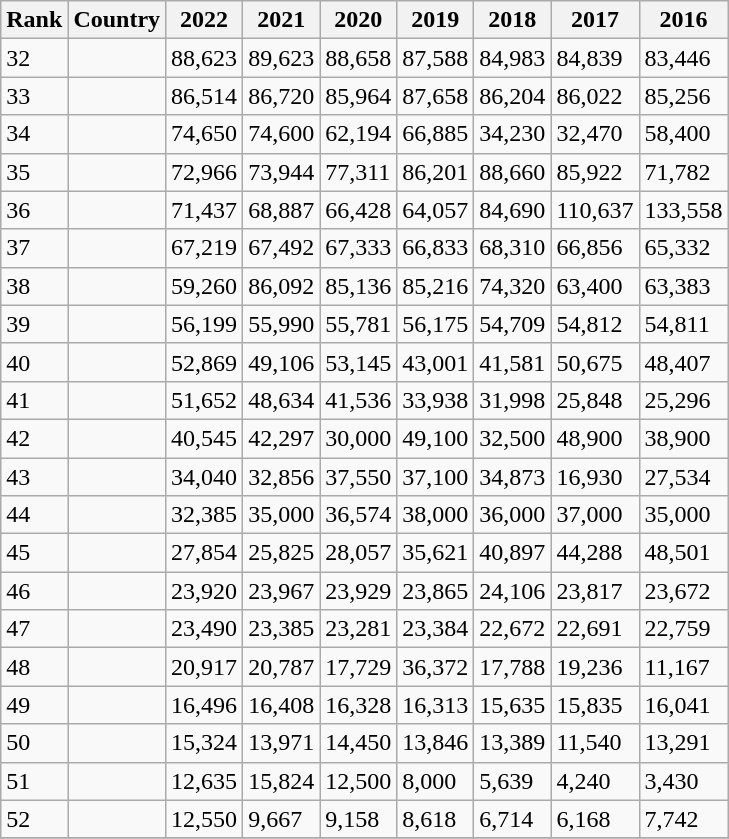<table class="wikitable sortable">
<tr>
<th>Rank</th>
<th>Country</th>
<th>2022</th>
<th>2021</th>
<th>2020</th>
<th>2019</th>
<th>2018</th>
<th>2017</th>
<th>2016</th>
</tr>
<tr>
<td>32</td>
<td></td>
<td align="left">88,623</td>
<td align="left">89,623</td>
<td align="left">88,658</td>
<td align="left">87,588</td>
<td align="left">84,983</td>
<td align="left">84,839</td>
<td align="left">83,446</td>
</tr>
<tr>
<td>33</td>
<td></td>
<td align="left">86,514</td>
<td align="left">86,720</td>
<td align="left">85,964</td>
<td align="left">87,658</td>
<td align="left">86,204</td>
<td align="left">86,022</td>
<td align="left">85,256</td>
</tr>
<tr>
<td>34</td>
<td></td>
<td align="left">74,650</td>
<td align="left">74,600</td>
<td align="left">62,194</td>
<td align="left">66,885</td>
<td align="left">34,230</td>
<td align="left">32,470</td>
<td align="left">58,400</td>
</tr>
<tr>
<td>35</td>
<td></td>
<td align="left">72,966</td>
<td align="left">73,944</td>
<td align="left">77,311</td>
<td align="left">86,201</td>
<td align="left">88,660</td>
<td align="left">85,922</td>
<td align="left">71,782</td>
</tr>
<tr>
<td>36</td>
<td></td>
<td align="left">71,437</td>
<td align="left">68,887</td>
<td align="left">66,428</td>
<td align="left">64,057</td>
<td align="left">84,690</td>
<td align="left">110,637</td>
<td align="left">133,558</td>
</tr>
<tr>
<td>37</td>
<td></td>
<td align="left">67,219</td>
<td align="left">67,492</td>
<td align="left">67,333</td>
<td align="left">66,833</td>
<td align="left">68,310</td>
<td align="left">66,856</td>
<td align="left">65,332</td>
</tr>
<tr>
<td>38</td>
<td></td>
<td align="left">59,260</td>
<td align="left">86,092</td>
<td align="left">85,136</td>
<td align="left">85,216</td>
<td align="left">74,320</td>
<td align="left">63,400</td>
<td align="left">63,383</td>
</tr>
<tr>
<td>39</td>
<td></td>
<td align="left">56,199</td>
<td align="left">55,990</td>
<td align="left">55,781</td>
<td align="left">56,175</td>
<td align="left">54,709</td>
<td align="left">54,812</td>
<td align="left">54,811</td>
</tr>
<tr>
<td>40</td>
<td></td>
<td align="left">52,869</td>
<td align="left">49,106</td>
<td align="left">53,145</td>
<td align="left">43,001</td>
<td align="left">41,581</td>
<td align="left">50,675</td>
<td align="left">48,407</td>
</tr>
<tr>
<td>41</td>
<td></td>
<td align="left">51,652</td>
<td align="left">48,634</td>
<td align="left">41,536</td>
<td align="left">33,938</td>
<td align="left">31,998</td>
<td align="left">25,848</td>
<td align="left">25,296</td>
</tr>
<tr>
<td>42</td>
<td></td>
<td align="left">40,545</td>
<td align="left">42,297</td>
<td align="left">30,000</td>
<td align="left">49,100</td>
<td align="left">32,500</td>
<td align="left">48,900</td>
<td align="left">38,900</td>
</tr>
<tr>
<td>43</td>
<td></td>
<td align="left">34,040</td>
<td align="left">32,856</td>
<td align="left">37,550</td>
<td align="left">37,100</td>
<td align="left">34,873</td>
<td align="left">16,930</td>
<td align="left">27,534</td>
</tr>
<tr>
<td>44</td>
<td></td>
<td align="left">32,385</td>
<td align="left">35,000</td>
<td align="left">36,574</td>
<td align="left">38,000</td>
<td align="left">36,000</td>
<td align="left">37,000</td>
<td align="left">35,000</td>
</tr>
<tr>
<td>45</td>
<td></td>
<td align="left">27,854</td>
<td align="left">25,825</td>
<td align="left">28,057</td>
<td align="left">35,621</td>
<td align="left">40,897</td>
<td align="left">44,288</td>
<td align="left">48,501</td>
</tr>
<tr>
<td>46</td>
<td></td>
<td align="left">23,920</td>
<td align="left">23,967</td>
<td align="left">23,929</td>
<td align="left">23,865</td>
<td align="left">24,106</td>
<td align="left">23,817</td>
<td align="left">23,672</td>
</tr>
<tr>
<td>47</td>
<td></td>
<td align="left">23,490</td>
<td align="left">23,385</td>
<td align="left">23,281</td>
<td align="left">23,384</td>
<td align="left">22,672</td>
<td align="left">22,691</td>
<td align="left">22,759</td>
</tr>
<tr>
<td>48</td>
<td></td>
<td align="left">20,917</td>
<td align="left">20,787</td>
<td align="left">17,729</td>
<td align="left">36,372</td>
<td align="left">17,788</td>
<td align="left">19,236</td>
<td align="left">11,167</td>
</tr>
<tr>
<td>49</td>
<td></td>
<td align="left">16,496</td>
<td align="left">16,408</td>
<td align="left">16,328</td>
<td align="left">16,313</td>
<td align="left">15,635</td>
<td align="left">15,835</td>
<td align="left">16,041</td>
</tr>
<tr>
<td>50</td>
<td></td>
<td align="left">15,324</td>
<td align="left">13,971</td>
<td align="left">14,450</td>
<td align="left">13,846</td>
<td align="left">13,389</td>
<td align="left">11,540</td>
<td align="left">13,291</td>
</tr>
<tr>
<td>51</td>
<td></td>
<td align="left">12,635</td>
<td align="left">15,824</td>
<td align="left">12,500</td>
<td align="left">8,000</td>
<td align="left">5,639</td>
<td align="left">4,240</td>
<td align="left">3,430</td>
</tr>
<tr>
<td>52</td>
<td></td>
<td align="left">12,550</td>
<td align="left">9,667</td>
<td align="left">9,158</td>
<td align="left">8,618</td>
<td align="left">6,714</td>
<td align="left">6,168</td>
<td align="left">7,742</td>
</tr>
<tr>
</tr>
</table>
